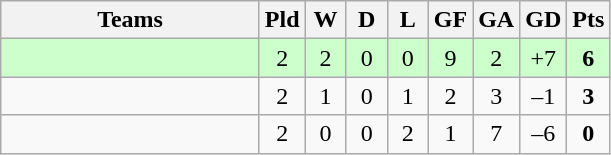<table class="wikitable" style="text-align: center;">
<tr>
<th width=165>Teams</th>
<th width=20>Pld</th>
<th width=20>W</th>
<th width=20>D</th>
<th width=20>L</th>
<th width=20>GF</th>
<th width=20>GA</th>
<th width=20>GD</th>
<th width=20>Pts</th>
</tr>
<tr align=center style="background:#ccffcc;">
<td style="text-align:left;"></td>
<td>2</td>
<td>2</td>
<td>0</td>
<td>0</td>
<td>9</td>
<td>2</td>
<td>+7</td>
<td><strong>6</strong></td>
</tr>
<tr align=center>
<td style="text-align:left;"></td>
<td>2</td>
<td>1</td>
<td>0</td>
<td>1</td>
<td>2</td>
<td>3</td>
<td>–1</td>
<td><strong>3</strong></td>
</tr>
<tr align=center>
<td style="text-align:left;"></td>
<td>2</td>
<td>0</td>
<td>0</td>
<td>2</td>
<td>1</td>
<td>7</td>
<td>–6</td>
<td><strong>0</strong></td>
</tr>
</table>
